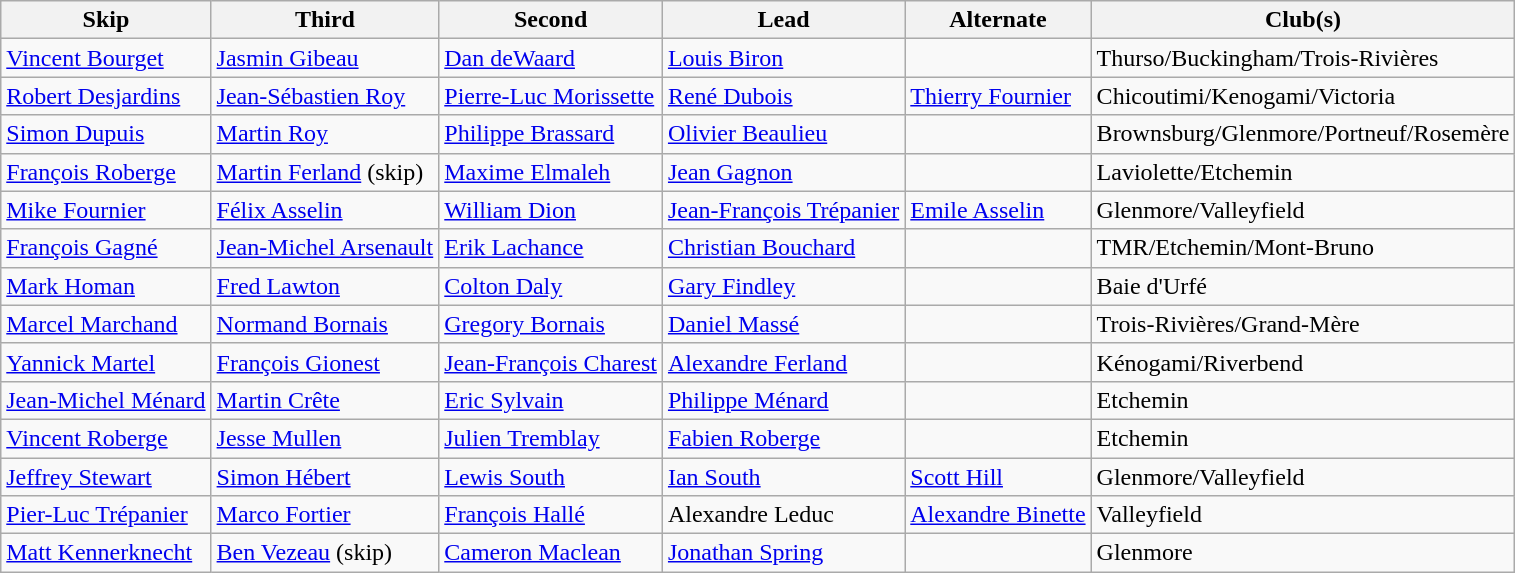<table class="wikitable">
<tr>
<th>Skip</th>
<th>Third</th>
<th>Second</th>
<th>Lead</th>
<th>Alternate</th>
<th>Club(s)</th>
</tr>
<tr>
<td><a href='#'>Vincent Bourget</a></td>
<td><a href='#'>Jasmin Gibeau</a></td>
<td><a href='#'>Dan deWaard</a></td>
<td><a href='#'>Louis Biron</a></td>
<td></td>
<td>Thurso/Buckingham/Trois-Rivières</td>
</tr>
<tr>
<td><a href='#'>Robert Desjardins</a></td>
<td><a href='#'>Jean-Sébastien Roy</a></td>
<td><a href='#'>Pierre-Luc Morissette</a></td>
<td><a href='#'>René Dubois</a></td>
<td><a href='#'>Thierry Fournier</a></td>
<td>Chicoutimi/Kenogami/Victoria</td>
</tr>
<tr>
<td><a href='#'>Simon Dupuis</a></td>
<td><a href='#'>Martin Roy</a></td>
<td><a href='#'>Philippe Brassard</a></td>
<td><a href='#'>Olivier Beaulieu</a></td>
<td></td>
<td>Brownsburg/Glenmore/Portneuf/Rosemère</td>
</tr>
<tr>
<td><a href='#'>François Roberge</a></td>
<td><a href='#'>Martin Ferland</a> (skip)</td>
<td><a href='#'>Maxime Elmaleh</a></td>
<td><a href='#'>Jean Gagnon</a></td>
<td></td>
<td>Laviolette/Etchemin</td>
</tr>
<tr>
<td><a href='#'>Mike Fournier</a></td>
<td><a href='#'>Félix Asselin</a></td>
<td><a href='#'>William Dion</a></td>
<td><a href='#'>Jean-François Trépanier</a></td>
<td><a href='#'>Emile Asselin</a></td>
<td>Glenmore/Valleyfield</td>
</tr>
<tr>
<td><a href='#'>François Gagné</a></td>
<td><a href='#'>Jean-Michel Arsenault</a></td>
<td><a href='#'>Erik Lachance</a></td>
<td><a href='#'>Christian Bouchard</a></td>
<td></td>
<td>TMR/Etchemin/Mont-Bruno</td>
</tr>
<tr>
<td><a href='#'>Mark Homan</a></td>
<td><a href='#'>Fred Lawton</a></td>
<td><a href='#'>Colton Daly</a></td>
<td><a href='#'>Gary Findley</a></td>
<td></td>
<td>Baie d'Urfé</td>
</tr>
<tr>
<td><a href='#'>Marcel Marchand</a></td>
<td><a href='#'>Normand Bornais</a></td>
<td><a href='#'>Gregory Bornais</a></td>
<td><a href='#'>Daniel Massé</a></td>
<td></td>
<td>Trois-Rivières/Grand-Mère</td>
</tr>
<tr>
<td><a href='#'>Yannick Martel</a></td>
<td><a href='#'>François Gionest</a></td>
<td><a href='#'>Jean-François Charest</a></td>
<td><a href='#'>Alexandre Ferland</a></td>
<td></td>
<td>Kénogami/Riverbend</td>
</tr>
<tr>
<td><a href='#'>Jean-Michel Ménard</a></td>
<td><a href='#'>Martin Crête</a></td>
<td><a href='#'>Eric Sylvain</a></td>
<td><a href='#'>Philippe Ménard</a></td>
<td></td>
<td>Etchemin</td>
</tr>
<tr>
<td><a href='#'>Vincent Roberge</a></td>
<td><a href='#'>Jesse Mullen</a></td>
<td><a href='#'>Julien Tremblay</a></td>
<td><a href='#'>Fabien Roberge</a></td>
<td></td>
<td>Etchemin</td>
</tr>
<tr>
<td><a href='#'>Jeffrey Stewart</a></td>
<td><a href='#'>Simon Hébert</a></td>
<td><a href='#'>Lewis South</a></td>
<td><a href='#'>Ian South</a></td>
<td><a href='#'>Scott Hill</a></td>
<td>Glenmore/Valleyfield</td>
</tr>
<tr>
<td><a href='#'>Pier-Luc Trépanier</a></td>
<td><a href='#'>Marco Fortier</a></td>
<td><a href='#'>François Hallé</a></td>
<td>Alexandre Leduc</td>
<td><a href='#'>Alexandre Binette</a></td>
<td>Valleyfield</td>
</tr>
<tr>
<td><a href='#'>Matt Kennerknecht</a></td>
<td><a href='#'>Ben Vezeau</a> (skip)</td>
<td><a href='#'>Cameron Maclean</a></td>
<td><a href='#'>Jonathan Spring</a></td>
<td></td>
<td>Glenmore</td>
</tr>
</table>
